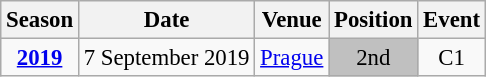<table class="wikitable" style="text-align:center; font-size:95%;">
<tr>
<th>Season</th>
<th>Date</th>
<th>Venue</th>
<th>Position</th>
<th>Event</th>
</tr>
<tr>
<td><strong><a href='#'>2019</a></strong></td>
<td align=right>7 September 2019</td>
<td align=left><a href='#'>Prague</a></td>
<td bgcolor=silver>2nd</td>
<td>C1</td>
</tr>
</table>
